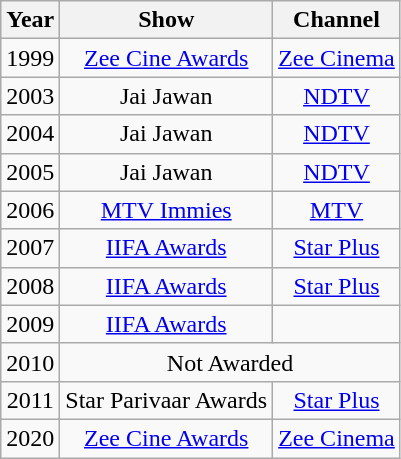<table class="wikitable sortable" style="text-align:center;">
<tr>
<th>Year</th>
<th>Show</th>
<th>Channel</th>
</tr>
<tr>
<td>1999</td>
<td><a href='#'>Zee Cine Awards</a></td>
<td><a href='#'>Zee Cinema</a></td>
</tr>
<tr>
<td>2003</td>
<td>Jai Jawan</td>
<td><a href='#'>NDTV</a></td>
</tr>
<tr>
<td>2004</td>
<td>Jai Jawan</td>
<td><a href='#'>NDTV</a></td>
</tr>
<tr>
<td>2005</td>
<td>Jai Jawan</td>
<td><a href='#'>NDTV</a></td>
</tr>
<tr>
<td>2006</td>
<td><a href='#'>MTV Immies</a></td>
<td><a href='#'>MTV</a></td>
</tr>
<tr>
<td>2007</td>
<td><a href='#'>IIFA Awards</a></td>
<td><a href='#'>Star Plus</a></td>
</tr>
<tr>
<td>2008</td>
<td><a href='#'>IIFA Awards</a></td>
<td><a href='#'>Star Plus</a></td>
</tr>
<tr>
<td>2009</td>
<td><a href='#'>IIFA Awards</a></td>
<td></td>
</tr>
<tr>
<td>2010</td>
<td colspan="2">Not Awarded</td>
</tr>
<tr>
<td>2011</td>
<td>Star Parivaar Awards</td>
<td><a href='#'>Star Plus</a></td>
</tr>
<tr>
<td>2020</td>
<td><a href='#'>Zee Cine Awards</a></td>
<td><a href='#'>Zee Cinema</a></td>
</tr>
</table>
